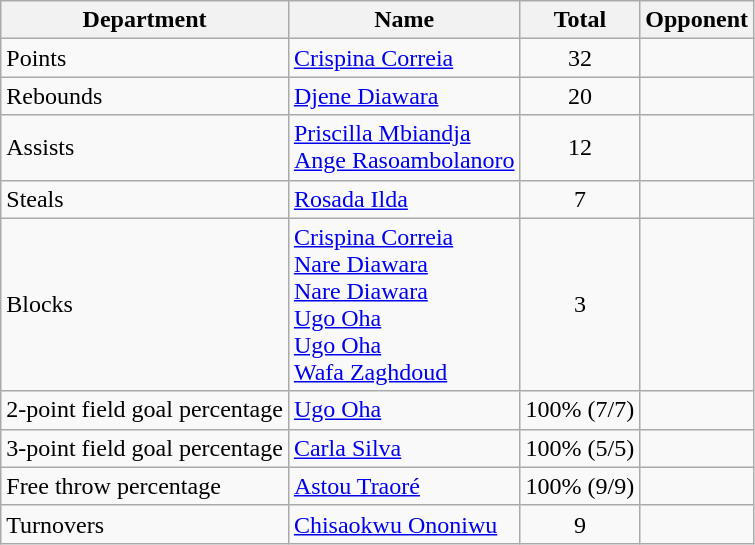<table class=wikitable>
<tr>
<th>Department</th>
<th>Name</th>
<th>Total</th>
<th>Opponent</th>
</tr>
<tr>
<td>Points</td>
<td> <a href='#'>Crispina Correia</a></td>
<td align=center>32</td>
<td></td>
</tr>
<tr>
<td>Rebounds</td>
<td> <a href='#'>Djene Diawara</a></td>
<td align=center>20</td>
<td></td>
</tr>
<tr>
<td>Assists</td>
<td> <a href='#'>Priscilla Mbiandja</a><br> <a href='#'>Ange Rasoambolanoro</a></td>
<td align=center>12</td>
<td><br></td>
</tr>
<tr>
<td>Steals</td>
<td> <a href='#'>Rosada Ilda</a></td>
<td align=center>7</td>
<td></td>
</tr>
<tr>
<td>Blocks</td>
<td> <a href='#'>Crispina Correia</a><br> <a href='#'>Nare Diawara</a><br> <a href='#'>Nare Diawara</a><br> <a href='#'>Ugo Oha</a><br> <a href='#'>Ugo Oha</a><br> <a href='#'>Wafa Zaghdoud</a></td>
<td align=center>3</td>
<td><br><br><br><br><br></td>
</tr>
<tr>
<td>2-point field goal percentage</td>
<td> <a href='#'>Ugo Oha</a></td>
<td align=center>100% (7/7)</td>
<td></td>
</tr>
<tr>
<td>3-point field goal percentage</td>
<td> <a href='#'>Carla Silva</a></td>
<td align=center>100% (5/5)</td>
<td></td>
</tr>
<tr>
<td>Free throw percentage</td>
<td> <a href='#'>Astou Traoré</a></td>
<td align=center>100% (9/9)</td>
<td></td>
</tr>
<tr>
<td>Turnovers</td>
<td> <a href='#'>Chisaokwu Ononiwu</a></td>
<td align=center>9</td>
<td></td>
</tr>
</table>
